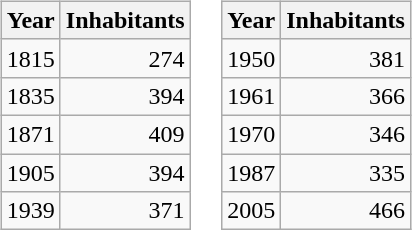<table border="0">
<tr>
<td valign="top"><br><table class="wikitable">
<tr>
<th>Year</th>
<th>Inhabitants</th>
</tr>
<tr>
<td>1815</td>
<td align="right">274</td>
</tr>
<tr>
<td>1835</td>
<td align="right">394</td>
</tr>
<tr>
<td>1871</td>
<td align="right">409</td>
</tr>
<tr>
<td>1905</td>
<td align="right">394</td>
</tr>
<tr>
<td>1939</td>
<td align="right">371</td>
</tr>
</table>
</td>
<td valign="top"><br><table class="wikitable">
<tr>
<th>Year</th>
<th>Inhabitants</th>
</tr>
<tr>
<td>1950</td>
<td align="right">381</td>
</tr>
<tr>
<td>1961</td>
<td align="right">366</td>
</tr>
<tr>
<td>1970</td>
<td align="right">346</td>
</tr>
<tr>
<td>1987</td>
<td align="right">335</td>
</tr>
<tr>
<td>2005</td>
<td align="right">466</td>
</tr>
</table>
</td>
</tr>
</table>
